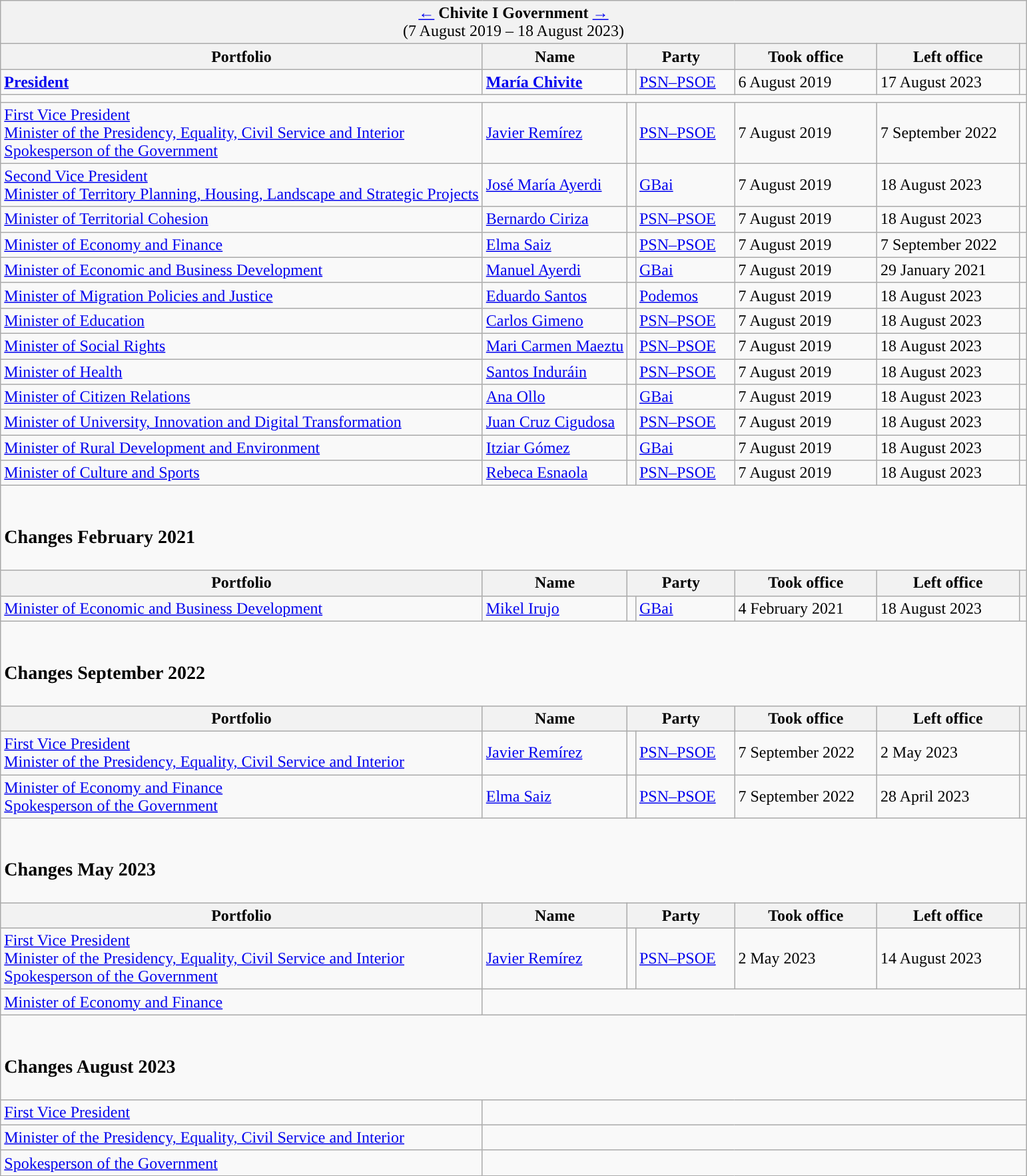<table class="wikitable">
<tr>
<td colspan="7" bgcolor="#F2F2F2" align="center"><a href='#'>←</a> <strong>Chivite I Government</strong> <a href='#'>→</a><br>(7 August 2019 – 18 August 2023)</td>
</tr>
<tr>
<th>Portfolio</th>
<th>Name</th>
<th width="100px" colspan="2">Party</th>
<th width="135px">Took office</th>
<th width="135px">Left office</th>
<th></th>
</tr>
<tr>
<td><strong><a href='#'>President</a></strong></td>
<td><strong><a href='#'>María Chivite</a></strong></td>
<td width="1" style="color:inherit;background:"></td>
<td><a href='#'>PSN–PSOE</a></td>
<td>6 August 2019</td>
<td>17 August 2023</td>
<td align="center"></td>
</tr>
<tr>
<td colspan="7"></td>
</tr>
<tr>
<td><a href='#'>First Vice President</a><br><a href='#'>Minister of the Presidency, Equality, Civil Service and Interior</a><br><a href='#'>Spokesperson of the Government</a></td>
<td><a href='#'>Javier Remírez</a></td>
<td style="color:inherit;background:"></td>
<td><a href='#'>PSN–PSOE</a></td>
<td>7 August 2019</td>
<td>7 September 2022</td>
<td align="center"><br></td>
</tr>
<tr>
<td><a href='#'>Second Vice President</a><br><a href='#'>Minister of Territory Planning, Housing, Landscape and Strategic Projects</a></td>
<td><a href='#'>José María Ayerdi</a></td>
<td style="color:inherit;background:"></td>
<td><a href='#'>GBai</a> </td>
<td>7 August 2019</td>
<td>18 August 2023</td>
<td align="center"><br></td>
</tr>
<tr>
<td><a href='#'>Minister of Territorial Cohesion</a></td>
<td><a href='#'>Bernardo Ciriza</a></td>
<td style="color:inherit;background:"></td>
<td><a href='#'>PSN–PSOE</a></td>
<td>7 August 2019</td>
<td>18 August 2023</td>
<td align="center"></td>
</tr>
<tr>
<td><a href='#'>Minister of Economy and Finance</a></td>
<td><a href='#'>Elma Saiz</a></td>
<td style="color:inherit;background:"></td>
<td><a href='#'>PSN–PSOE</a></td>
<td>7 August 2019</td>
<td>7 September 2022</td>
<td align="center"></td>
</tr>
<tr>
<td><a href='#'>Minister of Economic and Business Development</a></td>
<td><a href='#'>Manuel Ayerdi</a></td>
<td style="color:inherit;background:"></td>
<td><a href='#'>GBai</a> </td>
<td>7 August 2019</td>
<td>29 January 2021</td>
<td align="center"></td>
</tr>
<tr>
<td><a href='#'>Minister of Migration Policies and Justice</a></td>
<td><a href='#'>Eduardo Santos</a></td>
<td style="color:inherit;background:"></td>
<td><a href='#'>Podemos</a></td>
<td>7 August 2019</td>
<td>18 August 2023</td>
<td align="center"></td>
</tr>
<tr>
<td><a href='#'>Minister of Education</a></td>
<td><a href='#'>Carlos Gimeno</a></td>
<td style="color:inherit;background:"></td>
<td><a href='#'>PSN–PSOE</a></td>
<td>7 August 2019</td>
<td>18 August 2023</td>
<td align="center"></td>
</tr>
<tr>
<td><a href='#'>Minister of Social Rights</a></td>
<td><a href='#'>Mari Carmen Maeztu</a></td>
<td style="color:inherit;background:"></td>
<td><a href='#'>PSN–PSOE</a></td>
<td>7 August 2019</td>
<td>18 August 2023</td>
<td align="center"></td>
</tr>
<tr>
<td><a href='#'>Minister of Health</a></td>
<td><a href='#'>Santos Induráin</a></td>
<td style="color:inherit;background:"></td>
<td><a href='#'>PSN–PSOE</a> </td>
<td>7 August 2019</td>
<td>18 August 2023</td>
<td align="center"></td>
</tr>
<tr>
<td><a href='#'>Minister of Citizen Relations</a></td>
<td><a href='#'>Ana Ollo</a></td>
<td style="color:inherit;background:"></td>
<td><a href='#'>GBai</a> </td>
<td>7 August 2019</td>
<td>18 August 2023</td>
<td align="center"></td>
</tr>
<tr>
<td><a href='#'>Minister of University, Innovation and Digital Transformation</a></td>
<td><a href='#'>Juan Cruz Cigudosa</a></td>
<td style="color:inherit;background:"></td>
<td><a href='#'>PSN–PSOE</a></td>
<td>7 August 2019</td>
<td>18 August 2023</td>
<td align="center"></td>
</tr>
<tr>
<td><a href='#'>Minister of Rural Development and Environment</a></td>
<td><a href='#'>Itziar Gómez</a></td>
<td style="color:inherit;background:"></td>
<td><a href='#'>GBai</a> </td>
<td>7 August 2019</td>
<td>18 August 2023</td>
<td align="center"></td>
</tr>
<tr>
<td><a href='#'>Minister of Culture and Sports</a></td>
<td><a href='#'>Rebeca Esnaola</a></td>
<td style="color:inherit;background:"></td>
<td><a href='#'>PSN–PSOE</a> </td>
<td>7 August 2019</td>
<td>18 August 2023</td>
<td align="center"></td>
</tr>
<tr>
<td colspan="7"><br><h3>Changes February 2021</h3></td>
</tr>
<tr>
<th>Portfolio</th>
<th>Name</th>
<th colspan="2">Party</th>
<th>Took office</th>
<th>Left office</th>
<th></th>
</tr>
<tr>
<td><a href='#'>Minister of Economic and Business Development</a></td>
<td><a href='#'>Mikel Irujo</a></td>
<td style="color:inherit;background:"></td>
<td><a href='#'>GBai</a> </td>
<td>4 February 2021</td>
<td>18 August 2023</td>
<td align="center"></td>
</tr>
<tr>
<td colspan="7"><br><h3>Changes September 2022</h3></td>
</tr>
<tr>
<th>Portfolio</th>
<th>Name</th>
<th colspan="2">Party</th>
<th>Took office</th>
<th>Left office</th>
<th></th>
</tr>
<tr>
<td><a href='#'>First Vice President</a><br><a href='#'>Minister of the Presidency, Equality, Civil Service and Interior</a></td>
<td><a href='#'>Javier Remírez</a></td>
<td style="color:inherit;background:"></td>
<td><a href='#'>PSN–PSOE</a></td>
<td>7 September 2022</td>
<td>2 May 2023</td>
<td align="center"></td>
</tr>
<tr>
<td><a href='#'>Minister of Economy and Finance</a><br><a href='#'>Spokesperson of the Government</a></td>
<td><a href='#'>Elma Saiz</a></td>
<td style="color:inherit;background:"></td>
<td><a href='#'>PSN–PSOE</a></td>
<td>7 September 2022</td>
<td>28 April 2023</td>
<td align="center"></td>
</tr>
<tr>
<td colspan="7"><br><h3>Changes May 2023</h3></td>
</tr>
<tr>
<th>Portfolio</th>
<th>Name</th>
<th colspan="2">Party</th>
<th>Took office</th>
<th>Left office</th>
<th></th>
</tr>
<tr>
<td><a href='#'>First Vice President</a><br><a href='#'>Minister of the Presidency, Equality, Civil Service and Interior</a><br><a href='#'>Spokesperson of the Government</a></td>
<td><a href='#'>Javier Remírez</a></td>
<td style="color:inherit;background:"></td>
<td><a href='#'>PSN–PSOE</a></td>
<td>2 May 2023</td>
<td>14 August 2023</td>
<td align="center"></td>
</tr>
<tr>
<td><a href='#'>Minister of Economy and Finance</a></td>
<td colspan="6"></td>
</tr>
<tr>
<td colspan="7"><br><h3>Changes August 2023</h3></td>
</tr>
<tr>
<td><a href='#'>First Vice President</a></td>
<td colspan="6"></td>
</tr>
<tr>
<td><a href='#'>Minister of the Presidency, Equality, Civil Service and Interior</a></td>
<td colspan="6"></td>
</tr>
<tr>
<td><a href='#'>Spokesperson of the Government</a></td>
<td colspan="6"></td>
</tr>
</table>
